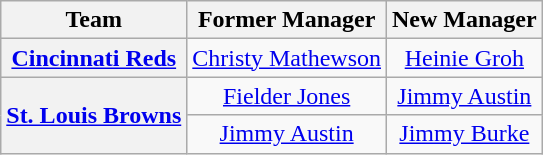<table class="wikitable plainrowheaders" style="text-align:center;">
<tr>
<th>Team</th>
<th>Former Manager</th>
<th>New Manager</th>
</tr>
<tr>
<th scope="row" style="text-align:center;"><a href='#'>Cincinnati Reds</a></th>
<td><a href='#'>Christy Mathewson</a></td>
<td><a href='#'>Heinie Groh</a></td>
</tr>
<tr>
<th rowspan="2" scope="row" style="text-align:center;"><a href='#'>St. Louis Browns</a></th>
<td><a href='#'>Fielder Jones</a></td>
<td><a href='#'>Jimmy Austin</a></td>
</tr>
<tr>
<td><a href='#'>Jimmy Austin</a></td>
<td><a href='#'>Jimmy Burke</a></td>
</tr>
</table>
